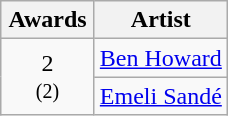<table class="wikitable" rowspan="2" style="text-align:center;">
<tr>
<th scope="col" style="width:55px;">Awards</th>
<th scope="col" style="text-align:center;">Artist</th>
</tr>
<tr>
<td rowspan="2">2<br><small>(2)</small></td>
<td><a href='#'>Ben Howard</a></td>
</tr>
<tr>
<td><a href='#'>Emeli Sandé</a></td>
</tr>
</table>
